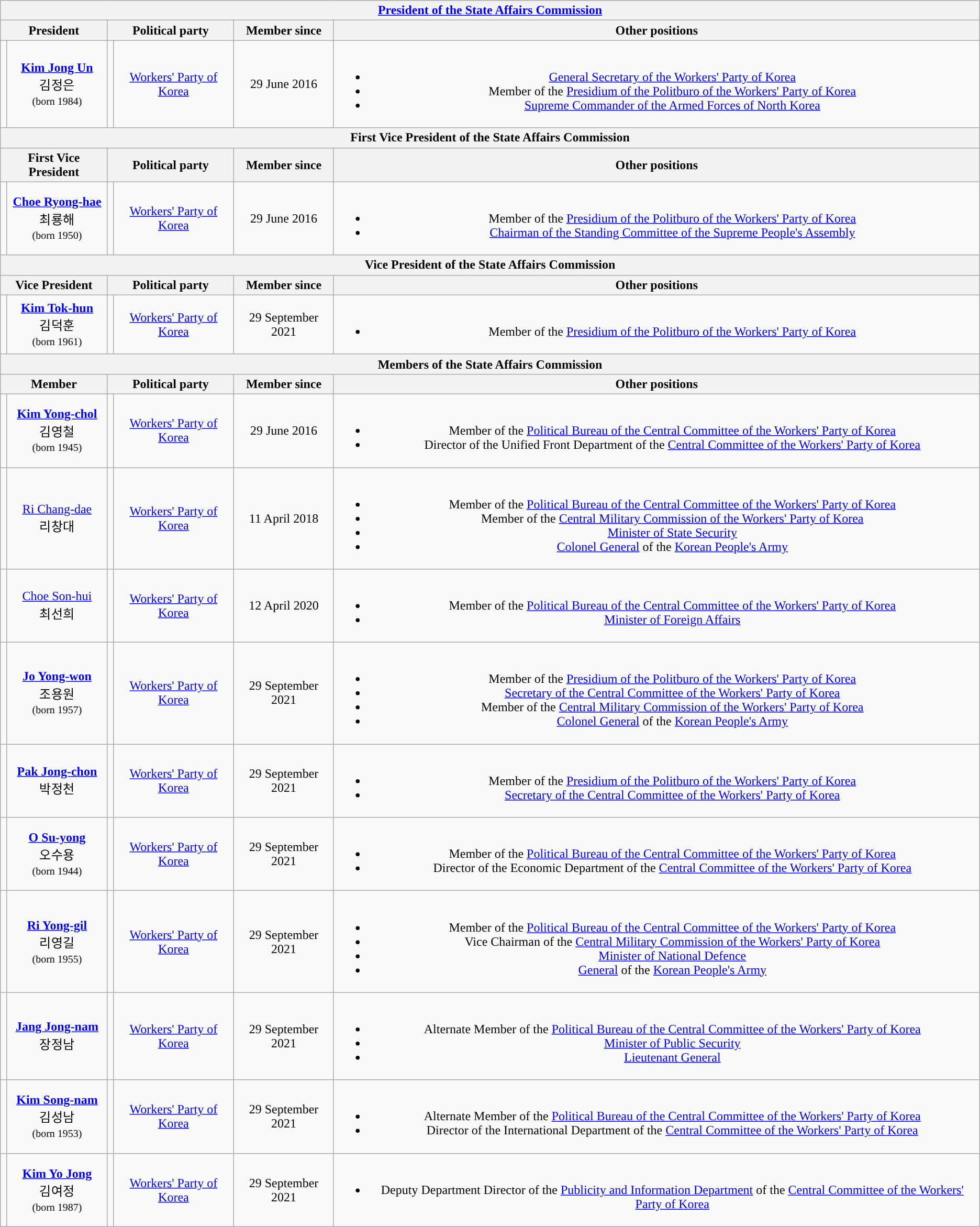<table class="wikitable" style="text-align:center;">
<tr>
<th colspan="6"><a href='#'>President of the State Affairs Commission</a></th>
</tr>
<tr>
<th colspan="2">President</th>
<th colspan="2">Political party</th>
<th>Member since</th>
<th>Other positions</th>
</tr>
<tr>
<td></td>
<td><strong><a href='#'>Kim Jong Un</a></strong><br>김정은<br><small>(born 1984)</small></td>
<td rowspan="1" style="background:"></td>
<td><a href='#'>Workers' Party of Korea</a></td>
<td>29 June 2016</td>
<td><br><ul><li><a href='#'>General Secretary of the Workers' Party of Korea</a></li><li>Member of the <a href='#'>Presidium of the Politburo of the Workers' Party of Korea</a></li><li><a href='#'>Supreme Commander of the Armed Forces of North Korea</a></li></ul></td>
</tr>
<tr>
<th colspan="6">First Vice President of the State Affairs Commission</th>
</tr>
<tr>
<th colspan="2">First Vice President</th>
<th colspan="2">Political party</th>
<th>Member since</th>
<th>Other positions</th>
</tr>
<tr>
<td></td>
<td><strong><a href='#'>Choe Ryong-hae</a></strong><br>최룡해<br><small>(born 1950)</small></td>
<td rowspan="1" style="background:"></td>
<td><a href='#'>Workers' Party of Korea</a></td>
<td>29 June 2016</td>
<td><br><ul><li>Member of the <a href='#'>Presidium of the Politburo of the Workers' Party of Korea</a></li><li><a href='#'>Chairman of the Standing Committee of the Supreme People's Assembly</a></li></ul></td>
</tr>
<tr>
<th colspan="6">Vice President of the State Affairs Commission</th>
</tr>
<tr>
<th colspan="2">Vice President</th>
<th colspan="2">Political party</th>
<th>Member since</th>
<th>Other positions</th>
</tr>
<tr>
<td></td>
<td><strong><a href='#'>Kim Tok-hun</a></strong><br>김덕훈<br><small>(born 1961)</small></td>
<td rowspan="1" style="background:"></td>
<td><a href='#'>Workers' Party of Korea</a></td>
<td>29 September 2021</td>
<td><br><ul><li>Member of the <a href='#'>Presidium of the Politburo of the Workers' Party of Korea</a></li></ul></td>
</tr>
<tr>
<th colspan="6">Members of the State Affairs Commission</th>
</tr>
<tr>
<th colspan="2">Member</th>
<th colspan="2">Political party</th>
<th>Member since</th>
<th>Other positions</th>
</tr>
<tr>
<td></td>
<td><strong><a href='#'>Kim Yong-chol</a></strong><br>김영철<br><small>(born 1945)</small></td>
<td rowspan="1" style="background:"></td>
<td><a href='#'>Workers' Party of Korea</a></td>
<td>29 June 2016</td>
<td><br><ul><li>Member of the <a href='#'>Political Bureau of the Central Committee of the Workers' Party of Korea</a></li><li>Director of the Unified Front Department of the <a href='#'>Central Committee of the Workers' Party of Korea</a></li></ul></td>
</tr>
<tr>
<td></td>
<td><a href='#'>Ri Chang-dae</a><br>리창대</td>
<td rowspan="1" style="background:"></td>
<td><a href='#'>Workers' Party of Korea</a></td>
<td>11 April 2018</td>
<td><br><ul><li>Member of the <a href='#'>Political Bureau of the Central Committee of the Workers' Party of Korea</a></li><li>Member of the <a href='#'>Central Military Commission of the Workers' Party of Korea</a></li><li><a href='#'>Minister of State Security</a></li><li><a href='#'>Colonel General</a> of the <a href='#'>Korean People's Army</a></li></ul></td>
</tr>
<tr>
<td></td>
<td><a href='#'>Choe Son-hui</a><br>최선희</td>
<td rowspan="1" style="background:"></td>
<td><a href='#'>Workers' Party of Korea</a></td>
<td>12 April 2020</td>
<td><br><ul><li>Member of the <a href='#'>Political Bureau of the Central Committee of the Workers' Party of Korea</a></li><li><a href='#'>Minister of Foreign Affairs</a></li></ul></td>
</tr>
<tr>
<td></td>
<td><strong><a href='#'>Jo Yong-won</a></strong><br>조용원<br><small>(born 1957)</small></td>
<td rowspan="1" style="background:"></td>
<td><a href='#'>Workers' Party of Korea</a></td>
<td>29 September 2021</td>
<td><br><ul><li>Member of the <a href='#'>Presidium of the Politburo of the Workers' Party of Korea</a></li><li><a href='#'>Secretary of the Central Committee of the Workers' Party of Korea</a></li><li>Member of the <a href='#'>Central Military Commission of the Workers' Party of Korea</a></li><li><a href='#'>Colonel General</a> of the <a href='#'>Korean People's Army</a></li></ul></td>
</tr>
<tr>
<td></td>
<td><strong><a href='#'>Pak Jong-chon</a></strong><br>박정천</td>
<td rowspan="1" style="background:"></td>
<td><a href='#'>Workers' Party of Korea</a></td>
<td>29 September 2021</td>
<td><br><ul><li>Member of the <a href='#'>Presidium of the Politburo of the Workers' Party of Korea</a></li><li><a href='#'>Secretary of the Central Committee of the Workers' Party of Korea</a></li></ul></td>
</tr>
<tr>
<td></td>
<td><strong><a href='#'>O Su-yong</a></strong><br>오수용<br><small>(born 1944)</small></td>
<td rowspan="1" style="background:"></td>
<td><a href='#'>Workers' Party of Korea</a></td>
<td>29 September 2021</td>
<td><br><ul><li>Member of the <a href='#'>Political Bureau of the Central Committee of the Workers' Party of Korea</a></li><li>Director of the Economic Department of the <a href='#'>Central Committee of the Workers' Party of Korea</a></li></ul></td>
</tr>
<tr>
<td></td>
<td><strong><a href='#'>Ri Yong-gil</a></strong><br>리영길<br><small>(born 1955)</small></td>
<td rowspan="1" style="background:"></td>
<td><a href='#'>Workers' Party of Korea</a></td>
<td>29 September 2021</td>
<td><br><ul><li>Member of the <a href='#'>Political Bureau of the Central Committee of the Workers' Party of Korea</a></li><li>Vice Chairman of the <a href='#'>Central Military Commission of the Workers' Party of Korea</a></li><li><a href='#'>Minister of National Defence</a></li><li><a href='#'>General</a> of the <a href='#'>Korean People's Army</a></li></ul></td>
</tr>
<tr>
<td></td>
<td><strong><a href='#'>Jang Jong-nam</a></strong><br>장정남</td>
<td rowspan="1" style="background:"></td>
<td><a href='#'>Workers' Party of Korea</a></td>
<td>29 September 2021</td>
<td><br><ul><li>Alternate Member of the <a href='#'>Political Bureau of the Central Committee of the Workers' Party of Korea</a></li><li><a href='#'>Minister of Public Security</a></li><li><a href='#'>Lieutenant General</a></li></ul></td>
</tr>
<tr>
<td></td>
<td><strong><a href='#'>Kim Song-nam</a></strong><br>김성남<br><small>(born 1953)</small></td>
<td rowspan="1" style="background:"></td>
<td><a href='#'>Workers' Party of Korea</a></td>
<td>29 September 2021</td>
<td><br><ul><li>Alternate Member of the <a href='#'>Political Bureau of the Central Committee of the Workers' Party of Korea</a></li><li>Director of the International Department of the <a href='#'>Central Committee of the Workers' Party of Korea</a></li></ul></td>
</tr>
<tr>
<td></td>
<td><strong><a href='#'>Kim Yo Jong</a></strong><br>김여정<br><small>(born 1987)</small></td>
<td rowspan="1" style="background:"></td>
<td><a href='#'>Workers' Party of Korea</a></td>
<td>29 September 2021</td>
<td><br><ul><li>Deputy Department Director of the <a href='#'>Publicity and Information Department</a> of the <a href='#'>Central Committee of the Workers' Party of Korea</a></li></ul></td>
</tr>
</table>
